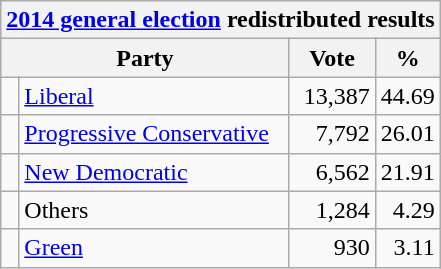<table class="wikitable">
<tr>
<th colspan="4"><a href='#'>2014 general election</a> redistributed results</th>
</tr>
<tr>
<th bgcolor="#DDDDFF" width="130px" colspan="2">Party</th>
<th bgcolor="#DDDDFF" width="50px">Vote</th>
<th bgcolor="#DDDDFF" width="30px">%</th>
</tr>
<tr>
<td> </td>
<td><a href='#'>Liberal</a></td>
<td align=right>13,387</td>
<td align=right>44.69</td>
</tr>
<tr>
<td> </td>
<td><a href='#'>Progressive Conservative</a></td>
<td align=right>7,792</td>
<td align=right>26.01</td>
</tr>
<tr>
<td> </td>
<td><a href='#'>New Democratic</a></td>
<td align=right>6,562</td>
<td align=right>21.91</td>
</tr>
<tr>
<td> </td>
<td>Others</td>
<td align=right>1,284</td>
<td align=right>4.29</td>
</tr>
<tr>
<td> </td>
<td><a href='#'>Green</a></td>
<td align=right>930</td>
<td align=right>3.11</td>
</tr>
</table>
